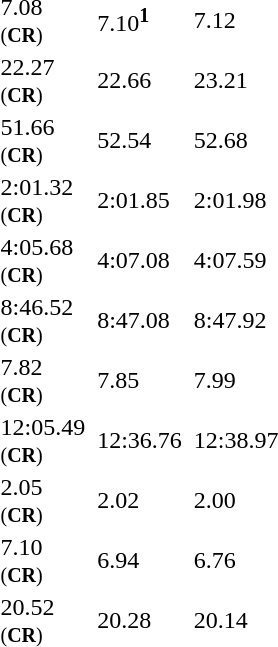<table>
<tr>
<td></td>
<td></td>
<td>7.08<br><small>(<strong>CR</strong>)</small></td>
<td></td>
<td>7.10<sup><strong>1</strong></sup></td>
<td></td>
<td>7.12</td>
</tr>
<tr>
<td></td>
<td></td>
<td>22.27<br><small>(<strong>CR</strong>)</small></td>
<td></td>
<td>22.66</td>
<td></td>
<td>23.21</td>
</tr>
<tr>
<td></td>
<td></td>
<td>51.66<br><small>(<strong>CR</strong>)</small></td>
<td></td>
<td>52.54</td>
<td></td>
<td>52.68</td>
</tr>
<tr>
<td></td>
<td></td>
<td>2:01.32<br><small>(<strong>CR</strong>)</small></td>
<td></td>
<td>2:01.85</td>
<td></td>
<td>2:01.98</td>
</tr>
<tr>
<td></td>
<td></td>
<td>4:05.68<br><small>(<strong>CR</strong>)</small></td>
<td></td>
<td>4:07.08</td>
<td></td>
<td>4:07.59</td>
</tr>
<tr>
<td></td>
<td></td>
<td>8:46.52<br><small>(<strong>CR</strong>)</small></td>
<td></td>
<td>8:47.08</td>
<td></td>
<td>8:47.92</td>
</tr>
<tr>
<td></td>
<td></td>
<td>7.82<br><small>(<strong>CR</strong>)</small></td>
<td></td>
<td>7.85</td>
<td></td>
<td>7.99</td>
</tr>
<tr>
<td></td>
<td></td>
<td>12:05.49<br><small>(<strong>CR</strong>)</small></td>
<td></td>
<td>12:36.76</td>
<td></td>
<td>12:38.97</td>
</tr>
<tr>
<td></td>
<td></td>
<td>2.05<br><small>(<strong>CR</strong>)</small></td>
<td></td>
<td>2.02</td>
<td></td>
<td>2.00</td>
</tr>
<tr>
<td></td>
<td></td>
<td>7.10<br><small>(<strong>CR</strong>)</small></td>
<td></td>
<td>6.94</td>
<td></td>
<td>6.76</td>
</tr>
<tr>
<td></td>
<td></td>
<td>20.52<br><small>(<strong>CR</strong>)</small></td>
<td></td>
<td>20.28</td>
<td></td>
<td>20.14</td>
</tr>
<tr>
</tr>
</table>
